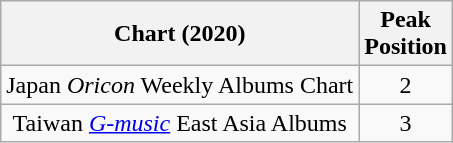<table class="wikitable sortable" style="text-align: center;">
<tr>
<th>Chart (2020)</th>
<th>Peak<br>Position</th>
</tr>
<tr>
<td>Japan <em>Oricon</em> Weekly Albums Chart</td>
<td>2</td>
</tr>
<tr>
<td>Taiwan <em><a href='#'>G-music</a></em> East Asia Albums</td>
<td>3</td>
</tr>
</table>
